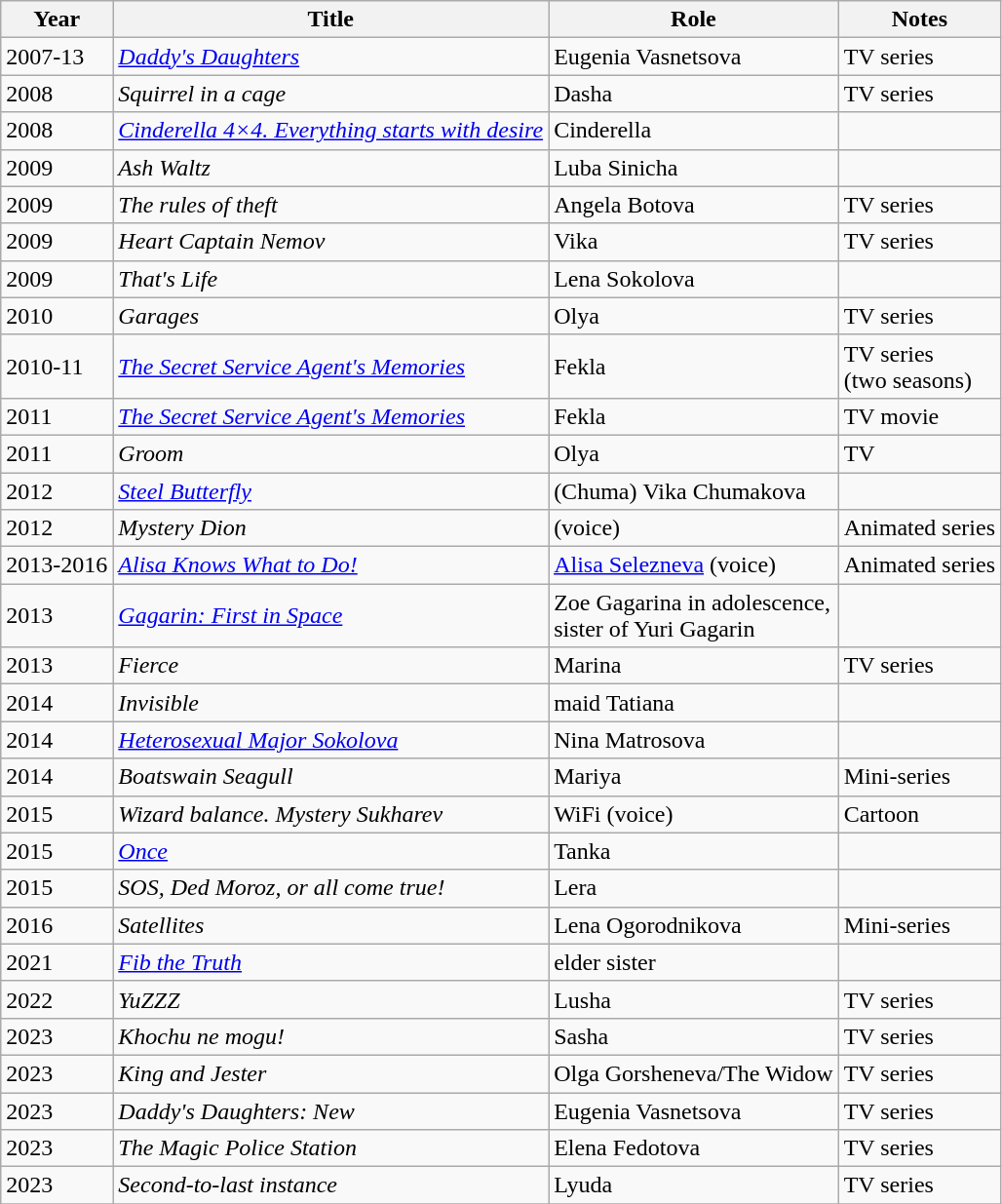<table class="wikitable sortable">
<tr>
<th>Year</th>
<th>Title</th>
<th>Role</th>
<th>Notes</th>
</tr>
<tr>
<td>2007-13</td>
<td><em><a href='#'>Daddy's Daughters</a></em></td>
<td>Eugenia Vasnetsova</td>
<td>TV series</td>
</tr>
<tr>
<td>2008</td>
<td><em>Squirrel in a cage</em></td>
<td>Dasha</td>
<td>TV series</td>
</tr>
<tr>
<td>2008</td>
<td><em><a href='#'>Cinderella 4×4. Everything starts with desire</a></em></td>
<td>Cinderella</td>
<td></td>
</tr>
<tr>
<td>2009</td>
<td><em>Ash Waltz</em></td>
<td>Luba Sinicha</td>
<td></td>
</tr>
<tr>
<td>2009</td>
<td><em>The rules of theft</em></td>
<td>Angela Botova</td>
<td>TV series</td>
</tr>
<tr>
<td>2009</td>
<td><em>Heart Captain Nemov</em></td>
<td>Vika</td>
<td>TV series</td>
</tr>
<tr>
<td>2009</td>
<td><em>That's Life</em></td>
<td>Lena Sokolova</td>
<td></td>
</tr>
<tr>
<td>2010</td>
<td><em>Garages</em></td>
<td>Olya</td>
<td>TV series</td>
</tr>
<tr>
<td>2010-11</td>
<td><em><a href='#'>The Secret Service Agent's Memories</a></em></td>
<td>Fekla</td>
<td>TV series<br>(two seasons)</td>
</tr>
<tr>
<td>2011</td>
<td><em><a href='#'>The Secret Service Agent's Memories</a></em></td>
<td>Fekla</td>
<td>TV movie</td>
</tr>
<tr>
<td>2011</td>
<td><em>Groom</em></td>
<td>Olya</td>
<td>TV</td>
</tr>
<tr>
<td>2012</td>
<td><em><a href='#'>Steel Butterfly</a></em></td>
<td>(Сhuma) Vika Chumakova</td>
<td></td>
</tr>
<tr>
<td>2012</td>
<td><em>Mystery Dion</em></td>
<td>(voice)</td>
<td>Animated series</td>
</tr>
<tr>
<td>2013-2016</td>
<td><em><a href='#'>Alisa Knows What to Do!</a></em></td>
<td><a href='#'>Alisa Selezneva</a> (voice)</td>
<td>Animated series</td>
</tr>
<tr>
<td>2013</td>
<td><em><a href='#'>Gagarin: First in Space</a></em></td>
<td>Zoe Gagarina in adolescence,<br>sister of Yuri Gagarin</td>
<td></td>
</tr>
<tr>
<td>2013</td>
<td><em>Fierce</em></td>
<td>Marina</td>
<td>TV series</td>
</tr>
<tr>
<td>2014</td>
<td><em>Invisible</em></td>
<td>maid Tatiana</td>
<td></td>
</tr>
<tr>
<td>2014</td>
<td><em><a href='#'>Heterosexual Major Sokolova</a></em></td>
<td>Nina Matrosova</td>
<td></td>
</tr>
<tr>
<td>2014</td>
<td><em>Boatswain Seagull</em></td>
<td>Mariya</td>
<td>Mini-series</td>
</tr>
<tr>
<td>2015</td>
<td><em>Wizard balance. Mystery Sukharev</em></td>
<td>WiFi (voice)</td>
<td>Cartoon</td>
</tr>
<tr>
<td>2015</td>
<td><em><a href='#'>Once</a></em></td>
<td>Tanka</td>
<td></td>
</tr>
<tr>
<td>2015</td>
<td><em>SOS, Ded Moroz, or all come true!</em></td>
<td>Lera</td>
<td></td>
</tr>
<tr>
<td>2016</td>
<td><em>Satellites</em></td>
<td>Lena Ogorodnikova</td>
<td>Mini-series</td>
</tr>
<tr>
<td>2021</td>
<td><em><a href='#'>Fib the Truth</a></em></td>
<td>elder sister</td>
<td></td>
</tr>
<tr>
<td>2022</td>
<td><em>YuZZZ</em></td>
<td>Lusha</td>
<td>TV series</td>
</tr>
<tr>
<td>2023</td>
<td><em>Khochu ne mogu!</em></td>
<td>Sasha</td>
<td>TV series</td>
</tr>
<tr>
<td>2023</td>
<td><em>King and Jester</em></td>
<td>Olga Gorsheneva/The Widow</td>
<td>TV series</td>
</tr>
<tr>
<td>2023</td>
<td><em>Daddy's Daughters: New</em></td>
<td>Eugenia Vasnetsova</td>
<td>TV series</td>
</tr>
<tr>
<td>2023</td>
<td><em>The Magic Police Station</em></td>
<td>Elena Fedotova</td>
<td>TV series</td>
</tr>
<tr>
<td>2023</td>
<td><em>Second-to-last instance</em></td>
<td>Lyuda</td>
<td>TV series</td>
</tr>
<tr>
</tr>
</table>
